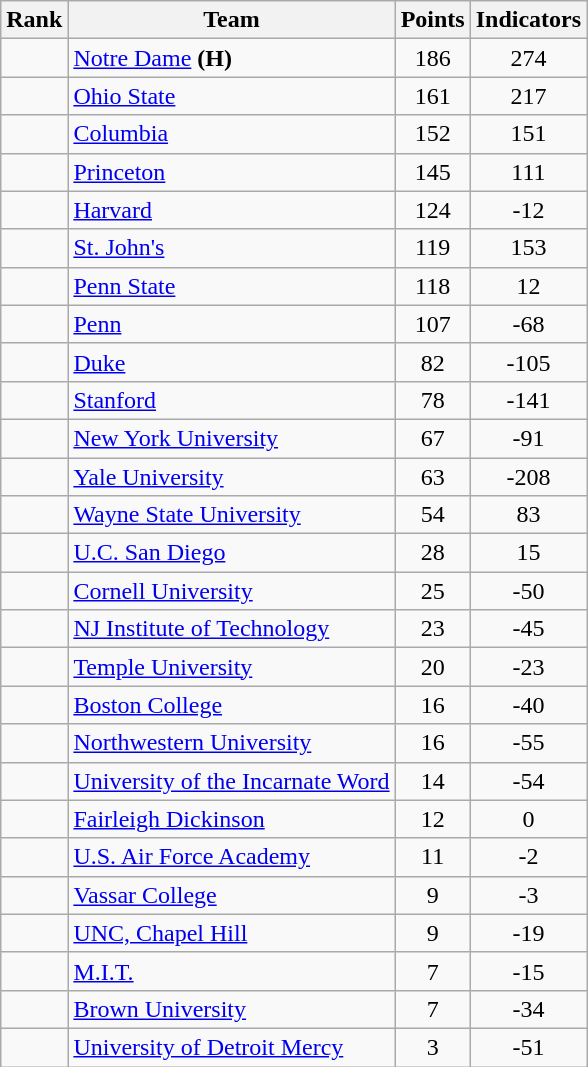<table class="wikitable sortable" style="text-align:center">
<tr>
<th>Rank</th>
<th>Team</th>
<th>Points</th>
<th>Indicators</th>
</tr>
<tr>
<td></td>
<td align="left"><a href='#'>Notre Dame</a> <strong>(H)</strong></td>
<td>186</td>
<td>274</td>
</tr>
<tr>
<td></td>
<td align="left"><a href='#'>Ohio State</a></td>
<td>161</td>
<td>217</td>
</tr>
<tr>
<td></td>
<td align="left"><a href='#'>Columbia</a></td>
<td>152</td>
<td>151</td>
</tr>
<tr>
<td></td>
<td align="left"><a href='#'>Princeton</a></td>
<td>145</td>
<td>111</td>
</tr>
<tr>
<td></td>
<td align="left"><a href='#'>Harvard</a></td>
<td>124</td>
<td>-12</td>
</tr>
<tr>
<td></td>
<td align="left"><a href='#'>St. John's</a></td>
<td>119</td>
<td>153</td>
</tr>
<tr>
<td></td>
<td align="left"><a href='#'>Penn State</a></td>
<td>118</td>
<td>12</td>
</tr>
<tr>
<td></td>
<td align="left"><a href='#'>Penn</a></td>
<td>107</td>
<td>-68</td>
</tr>
<tr>
<td></td>
<td align="left"><a href='#'>Duke</a></td>
<td>82</td>
<td>-105</td>
</tr>
<tr>
<td></td>
<td align="left"><a href='#'>Stanford</a></td>
<td>78</td>
<td>-141</td>
</tr>
<tr>
<td></td>
<td align="left"><a href='#'>New York University</a></td>
<td>67</td>
<td>-91</td>
</tr>
<tr>
<td></td>
<td align="left"><a href='#'>Yale University</a></td>
<td>63</td>
<td>-208</td>
</tr>
<tr>
<td></td>
<td align="left"><a href='#'>Wayne State University</a></td>
<td>54</td>
<td>83</td>
</tr>
<tr>
<td></td>
<td align="left"><a href='#'>U.C. San Diego</a></td>
<td>28</td>
<td>15</td>
</tr>
<tr>
<td></td>
<td align="left"><a href='#'>Cornell University</a></td>
<td>25</td>
<td>-50</td>
</tr>
<tr>
<td></td>
<td align="left"><a href='#'>NJ Institute of Technology</a></td>
<td>23</td>
<td>-45</td>
</tr>
<tr>
<td></td>
<td align="left"><a href='#'>Temple University</a></td>
<td>20</td>
<td>-23</td>
</tr>
<tr>
<td></td>
<td align="left"><a href='#'>Boston College</a></td>
<td>16</td>
<td>-40</td>
</tr>
<tr>
<td></td>
<td align="left"><a href='#'>Northwestern University</a></td>
<td>16</td>
<td>-55</td>
</tr>
<tr>
<td></td>
<td align="left"><a href='#'>University of the Incarnate Word</a></td>
<td>14</td>
<td>-54</td>
</tr>
<tr>
<td></td>
<td align="left"><a href='#'>Fairleigh Dickinson</a></td>
<td>12</td>
<td>0</td>
</tr>
<tr>
<td></td>
<td align="left"><a href='#'>U.S. Air Force Academy</a></td>
<td>11</td>
<td>-2</td>
</tr>
<tr>
<td></td>
<td align="left"><a href='#'>Vassar College</a></td>
<td>9</td>
<td>-3</td>
</tr>
<tr>
<td></td>
<td align="left"><a href='#'>UNC, Chapel Hill</a></td>
<td>9</td>
<td>-19</td>
</tr>
<tr>
<td></td>
<td align="left"><a href='#'>M.I.T.</a></td>
<td>7</td>
<td>-15</td>
</tr>
<tr>
<td></td>
<td align="left"><a href='#'>Brown University</a></td>
<td>7</td>
<td>-34</td>
</tr>
<tr>
<td></td>
<td align="left"><a href='#'>University of Detroit Mercy</a></td>
<td>3</td>
<td>-51</td>
</tr>
</table>
